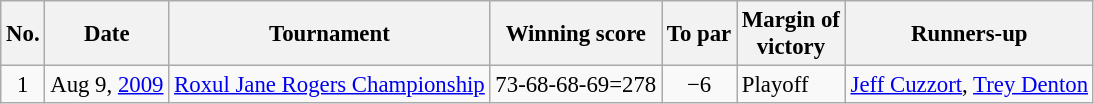<table class="wikitable" style="font-size:95%;">
<tr>
<th>No.</th>
<th>Date</th>
<th>Tournament</th>
<th>Winning score</th>
<th>To par</th>
<th>Margin of<br>victory</th>
<th>Runners-up</th>
</tr>
<tr>
<td align=center>1</td>
<td align=right>Aug 9, <a href='#'>2009</a></td>
<td><a href='#'>Roxul Jane Rogers Championship</a></td>
<td>73-68-68-69=278</td>
<td align=center>−6</td>
<td>Playoff</td>
<td> <a href='#'>Jeff Cuzzort</a>,  <a href='#'>Trey Denton</a></td>
</tr>
</table>
